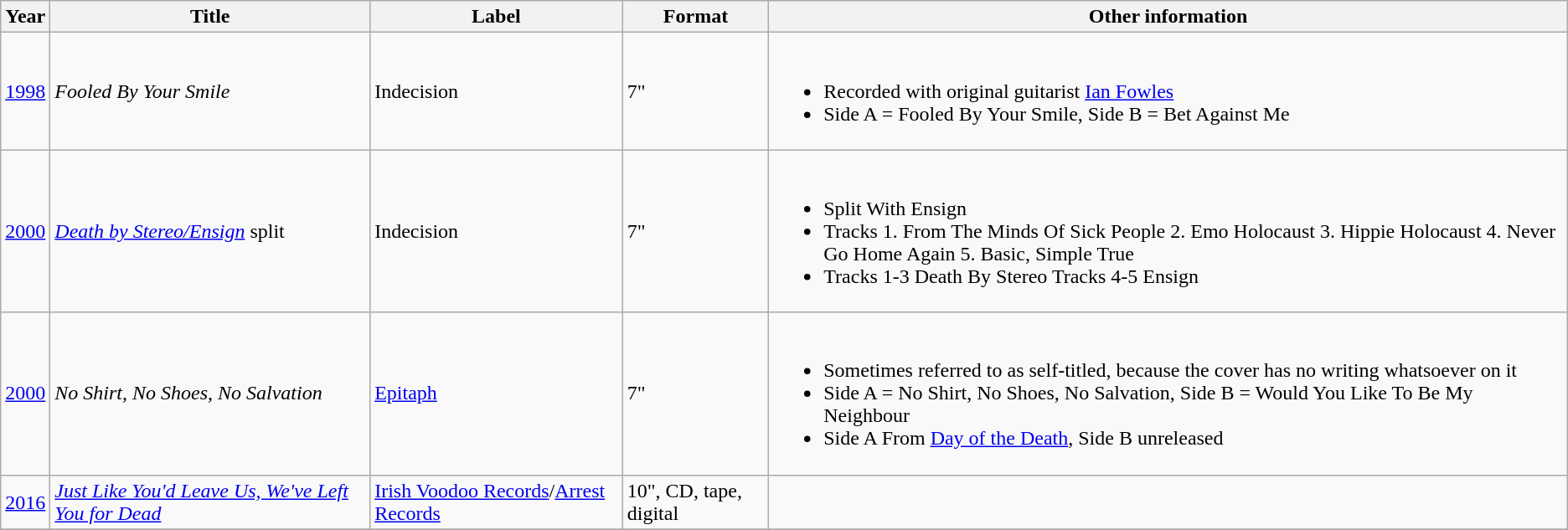<table class="wikitable">
<tr>
<th>Year</th>
<th>Title</th>
<th>Label</th>
<th>Format</th>
<th>Other information</th>
</tr>
<tr>
<td><a href='#'>1998</a></td>
<td><em>Fooled By Your Smile</em></td>
<td>Indecision</td>
<td>7"</td>
<td><br><ul><li>Recorded with original guitarist <a href='#'>Ian Fowles</a></li><li>Side A = Fooled By Your Smile, Side B = Bet Against Me</li></ul></td>
</tr>
<tr>
<td><a href='#'>2000</a></td>
<td><em><a href='#'>Death by Stereo/Ensign</a></em> split</td>
<td>Indecision</td>
<td>7"</td>
<td><br><ul><li>Split With Ensign</li><li>Tracks 1. From The Minds Of Sick People 2. Emo Holocaust 3. Hippie Holocaust 4. Never Go Home Again 5. Basic, Simple True</li><li>Tracks 1-3 Death By Stereo Tracks 4-5 Ensign</li></ul></td>
</tr>
<tr>
<td><a href='#'>2000</a></td>
<td><em>No Shirt, No Shoes, No Salvation</em></td>
<td><a href='#'>Epitaph</a></td>
<td>7"</td>
<td><br><ul><li>Sometimes referred to as self-titled, because the cover has no writing whatsoever on it</li><li>Side A = No Shirt, No Shoes, No Salvation, Side B = Would You Like To Be My Neighbour</li><li>Side A From <a href='#'>Day of the Death</a>, Side B unreleased</li></ul></td>
</tr>
<tr>
<td><a href='#'>2016</a></td>
<td><em><a href='#'>Just Like You'd Leave Us, We've Left You for Dead</a></em></td>
<td><a href='#'>Irish Voodoo Records</a>/<a href='#'>Arrest Records</a></td>
<td>10", CD, tape, digital</td>
<td></td>
</tr>
<tr>
</tr>
</table>
